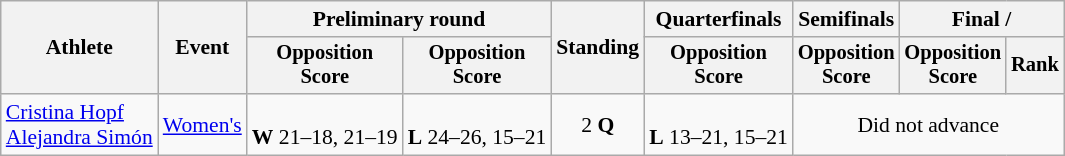<table class=wikitable style="font-size:90%">
<tr>
<th rowspan=2>Athlete</th>
<th rowspan=2>Event</th>
<th colspan=2>Preliminary round</th>
<th rowspan=2>Standing</th>
<th>Quarterfinals</th>
<th>Semifinals</th>
<th colspan=2>Final / </th>
</tr>
<tr style="font-size:95%">
<th>Opposition<br>Score</th>
<th>Opposition<br>Score</th>
<th>Opposition<br>Score</th>
<th>Opposition<br>Score</th>
<th>Opposition<br>Score</th>
<th>Rank</th>
</tr>
<tr align=center>
<td align=left><a href='#'>Cristina Hopf</a><br><a href='#'>Alejandra Simón</a></td>
<td align=left><a href='#'>Women's</a></td>
<td><br><strong>W</strong> 21–18, 21–19</td>
<td><br><strong>L</strong> 24–26, 15–21</td>
<td>2 <strong>Q</strong></td>
<td><br><strong>L</strong> 13–21, 15–21</td>
<td colspan=3>Did not advance</td>
</tr>
</table>
